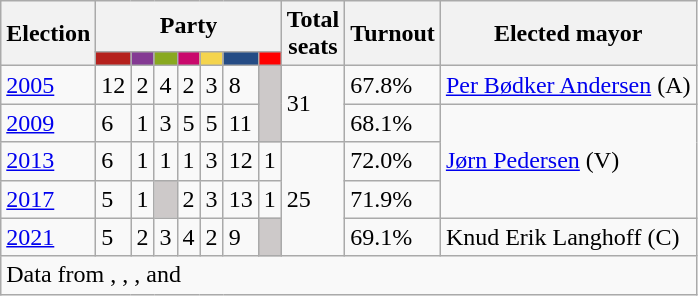<table class="wikitable">
<tr>
<th rowspan="2">Election</th>
<th colspan="7">Party</th>
<th rowspan="2">Total<br>seats</th>
<th rowspan="2">Turnout</th>
<th rowspan="2">Elected mayor</th>
</tr>
<tr>
<td style="background:#B5211D;"><strong><a href='#'></a></strong></td>
<td style="background:#843A93;"><strong><a href='#'></a></strong></td>
<td style="background:#89A920;"><strong><a href='#'></a></strong></td>
<td style="background:#C9096C;"><strong><a href='#'></a></strong></td>
<td style="background:#F4D44D;"><strong><a href='#'></a></strong></td>
<td style="background:#254C85;"><strong><a href='#'></a></strong></td>
<td style="background:#FF0000;"><strong><a href='#'></a></strong></td>
</tr>
<tr>
<td><a href='#'>2005</a></td>
<td>12</td>
<td>2</td>
<td>4</td>
<td>2</td>
<td>3</td>
<td>8</td>
<td style="background:#CDC9C9;" rowspan="2"></td>
<td rowspan="2">31</td>
<td>67.8%</td>
<td><a href='#'>Per Bødker Andersen</a> (A)</td>
</tr>
<tr>
<td><a href='#'>2009</a></td>
<td>6</td>
<td>1</td>
<td>3</td>
<td>5</td>
<td>5</td>
<td>11</td>
<td>68.1%</td>
<td rowspan="3"><a href='#'>Jørn Pedersen</a> (V)</td>
</tr>
<tr>
<td><a href='#'>2013</a></td>
<td>6</td>
<td>1</td>
<td>1</td>
<td>1</td>
<td>3</td>
<td>12</td>
<td>1</td>
<td rowspan="3">25</td>
<td>72.0%</td>
</tr>
<tr>
<td><a href='#'>2017</a></td>
<td>5</td>
<td>1</td>
<td style="background:#CDC9C9;"></td>
<td>2</td>
<td>3</td>
<td>13</td>
<td>1</td>
<td>71.9%</td>
</tr>
<tr>
<td><a href='#'>2021</a></td>
<td>5</td>
<td>2</td>
<td>3</td>
<td>4</td>
<td>2</td>
<td>9</td>
<td style="background:#CDC9C9;"></td>
<td>69.1%</td>
<td>Knud Erik Langhoff (C)</td>
</tr>
<tr>
<td colspan="14">Data from , , ,  and </td>
</tr>
</table>
